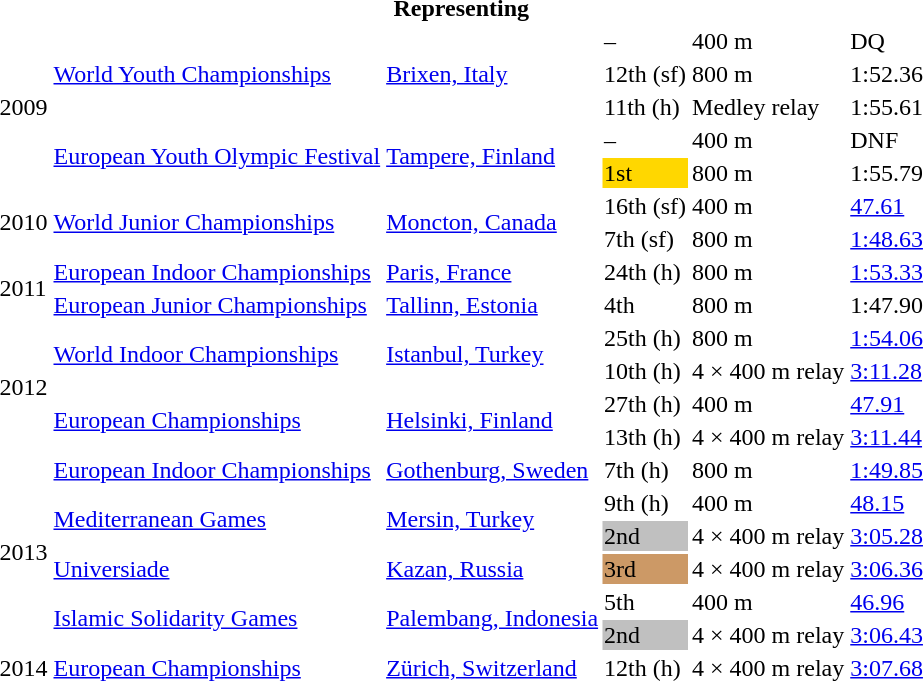<table>
<tr>
<th colspan="6">Representing </th>
</tr>
<tr>
<td rowspan=5>2009</td>
<td rowspan=3><a href='#'>World Youth Championships</a></td>
<td rowspan=3><a href='#'>Brixen, Italy</a></td>
<td>–</td>
<td>400 m</td>
<td>DQ</td>
</tr>
<tr>
<td>12th (sf)</td>
<td>800 m</td>
<td>1:52.36</td>
</tr>
<tr>
<td>11th (h)</td>
<td>Medley relay</td>
<td>1:55.61</td>
</tr>
<tr>
<td rowspan=2><a href='#'>European Youth Olympic Festival</a></td>
<td rowspan=2><a href='#'>Tampere, Finland</a></td>
<td>–</td>
<td>400 m</td>
<td>DNF</td>
</tr>
<tr>
<td bgcolor=gold>1st</td>
<td>800 m</td>
<td>1:55.79</td>
</tr>
<tr>
<td rowspan=2>2010</td>
<td rowspan=2><a href='#'>World Junior Championships</a></td>
<td rowspan=2><a href='#'>Moncton, Canada</a></td>
<td>16th (sf)</td>
<td>400 m</td>
<td><a href='#'>47.61</a></td>
</tr>
<tr>
<td>7th (sf)</td>
<td>800 m</td>
<td><a href='#'>1:48.63</a></td>
</tr>
<tr>
<td rowspan=2>2011</td>
<td><a href='#'>European Indoor Championships</a></td>
<td><a href='#'>Paris, France</a></td>
<td>24th (h)</td>
<td>800 m</td>
<td><a href='#'>1:53.33</a></td>
</tr>
<tr>
<td><a href='#'>European Junior Championships</a></td>
<td><a href='#'>Tallinn, Estonia</a></td>
<td>4th</td>
<td>800 m</td>
<td>1:47.90</td>
</tr>
<tr>
<td rowspan=4>2012</td>
<td rowspan=2><a href='#'>World Indoor Championships</a></td>
<td rowspan=2><a href='#'>Istanbul, Turkey</a></td>
<td>25th (h)</td>
<td>800 m</td>
<td><a href='#'>1:54.06</a></td>
</tr>
<tr>
<td>10th (h)</td>
<td>4 × 400 m relay</td>
<td><a href='#'>3:11.28</a></td>
</tr>
<tr>
<td rowspan=2><a href='#'>European Championships</a></td>
<td rowspan=2><a href='#'>Helsinki, Finland</a></td>
<td>27th (h)</td>
<td>400 m</td>
<td><a href='#'>47.91</a></td>
</tr>
<tr>
<td>13th (h)</td>
<td>4 × 400 m relay</td>
<td><a href='#'>3:11.44</a></td>
</tr>
<tr>
<td rowspan=6>2013</td>
<td><a href='#'>European Indoor Championships</a></td>
<td><a href='#'>Gothenburg, Sweden</a></td>
<td>7th (h)</td>
<td>800 m</td>
<td><a href='#'>1:49.85</a></td>
</tr>
<tr>
<td rowspan=2><a href='#'>Mediterranean Games</a></td>
<td rowspan=2><a href='#'>Mersin, Turkey</a></td>
<td>9th (h)</td>
<td>400 m</td>
<td><a href='#'>48.15</a></td>
</tr>
<tr>
<td bgcolor=silver>2nd</td>
<td>4 × 400 m relay</td>
<td><a href='#'>3:05.28</a></td>
</tr>
<tr>
<td><a href='#'>Universiade</a></td>
<td><a href='#'>Kazan, Russia</a></td>
<td bgcolor=cc9966>3rd</td>
<td>4 × 400 m relay</td>
<td><a href='#'>3:06.36</a></td>
</tr>
<tr>
<td rowspan=2><a href='#'>Islamic Solidarity Games</a></td>
<td rowspan=2><a href='#'>Palembang, Indonesia</a></td>
<td>5th</td>
<td>400 m</td>
<td><a href='#'>46.96</a></td>
</tr>
<tr>
<td bgcolor=silver>2nd</td>
<td>4 × 400 m relay</td>
<td><a href='#'>3:06.43</a></td>
</tr>
<tr>
<td>2014</td>
<td><a href='#'>European Championships</a></td>
<td><a href='#'>Zürich, Switzerland</a></td>
<td>12th (h)</td>
<td>4 × 400 m relay</td>
<td><a href='#'>3:07.68</a></td>
</tr>
</table>
